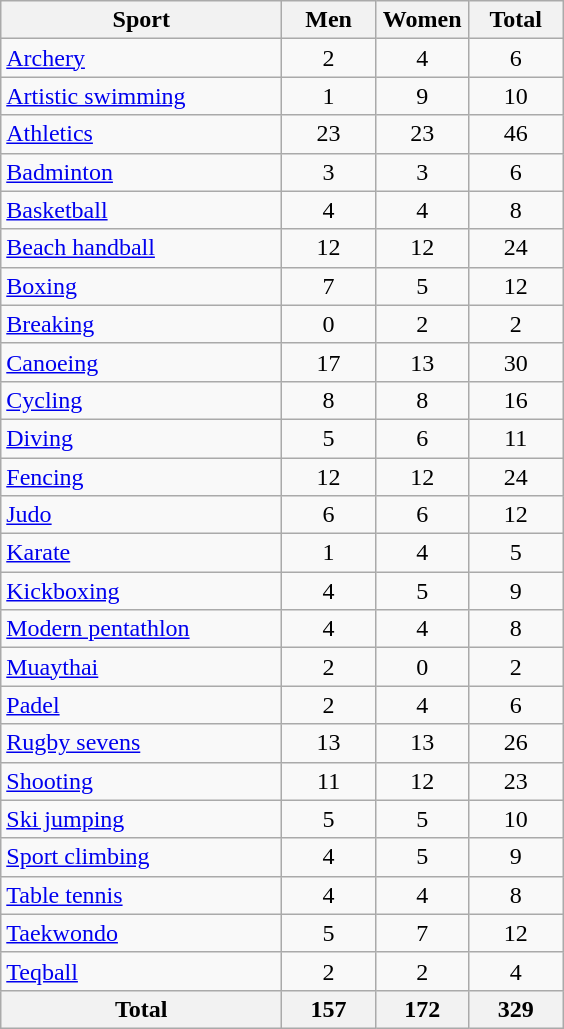<table class="wikitable sortable" style="text-align:center;">
<tr>
<th width=180>Sport</th>
<th width=55>Men</th>
<th width=55>Women</th>
<th width=55>Total</th>
</tr>
<tr>
<td align=left><a href='#'>Archery</a></td>
<td>2</td>
<td>4</td>
<td>6</td>
</tr>
<tr>
<td align=left><a href='#'>Artistic swimming</a></td>
<td>1</td>
<td>9</td>
<td>10</td>
</tr>
<tr>
<td align=left><a href='#'>Athletics</a></td>
<td>23</td>
<td>23</td>
<td>46</td>
</tr>
<tr>
<td align=left><a href='#'>Badminton</a></td>
<td>3</td>
<td>3</td>
<td>6</td>
</tr>
<tr>
<td align=left><a href='#'>Basketball</a></td>
<td>4</td>
<td>4</td>
<td>8</td>
</tr>
<tr>
<td align=left><a href='#'>Beach handball</a></td>
<td>12</td>
<td>12</td>
<td>24</td>
</tr>
<tr>
<td align=left><a href='#'>Boxing</a></td>
<td>7</td>
<td>5</td>
<td>12</td>
</tr>
<tr>
<td align=left><a href='#'>Breaking</a></td>
<td>0</td>
<td>2</td>
<td>2</td>
</tr>
<tr>
<td align=left><a href='#'>Canoeing</a></td>
<td>17</td>
<td>13</td>
<td>30</td>
</tr>
<tr>
<td align=left><a href='#'>Cycling</a></td>
<td>8</td>
<td>8</td>
<td>16</td>
</tr>
<tr>
<td align=left><a href='#'>Diving</a></td>
<td>5</td>
<td>6</td>
<td>11</td>
</tr>
<tr>
<td align=left><a href='#'>Fencing</a></td>
<td>12</td>
<td>12</td>
<td>24</td>
</tr>
<tr>
<td align=left><a href='#'>Judo</a></td>
<td>6</td>
<td>6</td>
<td>12</td>
</tr>
<tr>
<td align=left><a href='#'>Karate</a></td>
<td>1</td>
<td>4</td>
<td>5</td>
</tr>
<tr>
<td align=left><a href='#'>Kickboxing</a></td>
<td>4</td>
<td>5</td>
<td>9</td>
</tr>
<tr>
<td align=left><a href='#'>Modern pentathlon</a></td>
<td>4</td>
<td>4</td>
<td>8</td>
</tr>
<tr>
<td align=left><a href='#'>Muaythai</a></td>
<td>2</td>
<td>0</td>
<td>2</td>
</tr>
<tr>
<td align=left><a href='#'>Padel</a></td>
<td>2</td>
<td>4</td>
<td>6</td>
</tr>
<tr>
<td align=left><a href='#'>Rugby sevens</a></td>
<td>13</td>
<td>13</td>
<td>26</td>
</tr>
<tr>
<td align=left><a href='#'>Shooting</a></td>
<td>11</td>
<td>12</td>
<td>23</td>
</tr>
<tr>
<td align=left><a href='#'>Ski jumping</a></td>
<td>5</td>
<td>5</td>
<td>10</td>
</tr>
<tr>
<td align=left><a href='#'>Sport climbing</a></td>
<td>4</td>
<td>5</td>
<td>9</td>
</tr>
<tr>
<td align=left><a href='#'>Table tennis</a></td>
<td>4</td>
<td>4</td>
<td>8</td>
</tr>
<tr>
<td align=left><a href='#'>Taekwondo</a></td>
<td>5</td>
<td>7</td>
<td>12</td>
</tr>
<tr>
<td align=left><a href='#'>Teqball</a></td>
<td>2</td>
<td>2</td>
<td>4</td>
</tr>
<tr>
<th>Total</th>
<th>157</th>
<th>172</th>
<th>329</th>
</tr>
</table>
